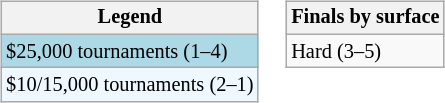<table>
<tr valign=top>
<td><br><table class=wikitable style="font-size:85%">
<tr>
<th>Legend</th>
</tr>
<tr style="background:lightblue;">
<td>$25,000 tournaments (1–4)</td>
</tr>
<tr style="background:#f0f8ff;">
<td>$10/15,000 tournaments (2–1)</td>
</tr>
</table>
</td>
<td><br><table class=wikitable style="font-size:85%">
<tr>
<th>Finals by surface</th>
</tr>
<tr>
<td>Hard (3–5)</td>
</tr>
</table>
</td>
</tr>
</table>
